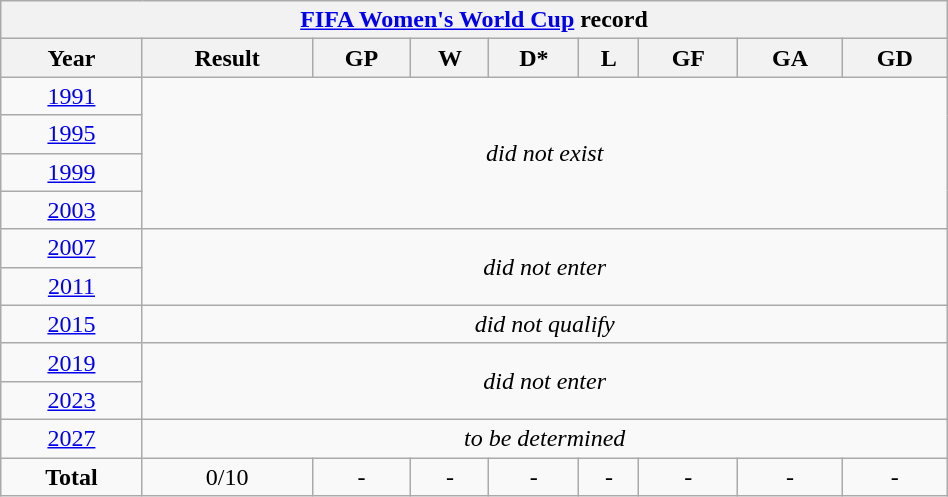<table class="wikitable" style="text-align: center; width:50%;">
<tr>
<th colspan=10><a href='#'>FIFA Women's World Cup</a> record</th>
</tr>
<tr>
<th>Year</th>
<th>Result</th>
<th>GP</th>
<th>W</th>
<th>D*</th>
<th>L</th>
<th>GF</th>
<th>GA</th>
<th>GD</th>
</tr>
<tr>
<td> <a href='#'>1991</a></td>
<td rowspan=4 colspan=8><em>did not exist </em></td>
</tr>
<tr>
<td> <a href='#'>1995</a></td>
</tr>
<tr>
<td> <a href='#'>1999</a></td>
</tr>
<tr>
<td> <a href='#'>2003</a></td>
</tr>
<tr>
<td> <a href='#'>2007</a></td>
<td rowspan=2 colspan=8><em>did not enter</em></td>
</tr>
<tr>
<td> <a href='#'>2011</a></td>
</tr>
<tr>
<td> <a href='#'>2015</a></td>
<td colspan=8><em>did not qualify</em></td>
</tr>
<tr>
<td> <a href='#'>2019</a></td>
<td rowspan=2 colspan=8><em>did not enter</em></td>
</tr>
<tr>
<td> <a href='#'>2023</a></td>
</tr>
<tr>
<td> <a href='#'>2027</a></td>
<td colspan=8><em>to be determined</em></td>
</tr>
<tr>
<td><strong>Total</strong></td>
<td>0/10</td>
<td>-</td>
<td>-</td>
<td>-</td>
<td>-</td>
<td>-</td>
<td>-</td>
<td>-</td>
</tr>
</table>
